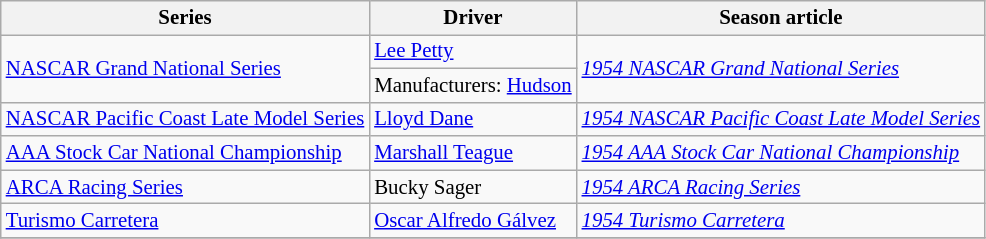<table class="wikitable" style="font-size: 87%;">
<tr>
<th>Series</th>
<th>Driver</th>
<th>Season article</th>
</tr>
<tr>
<td rowspan=2><a href='#'>NASCAR Grand National Series</a></td>
<td> <a href='#'>Lee Petty</a></td>
<td rowspan=2><em><a href='#'>1954 NASCAR Grand National Series</a></em></td>
</tr>
<tr>
<td>Manufacturers:  <a href='#'>Hudson</a></td>
</tr>
<tr>
<td><a href='#'>NASCAR Pacific Coast Late Model Series</a></td>
<td> <a href='#'>Lloyd Dane</a></td>
<td><em><a href='#'>1954 NASCAR Pacific Coast Late Model Series</a></em></td>
</tr>
<tr>
<td><a href='#'>AAA Stock Car National Championship</a></td>
<td> <a href='#'>Marshall Teague</a></td>
<td><em><a href='#'>1954 AAA Stock Car National Championship</a></em></td>
</tr>
<tr>
<td><a href='#'>ARCA Racing Series</a></td>
<td> Bucky Sager</td>
<td><em><a href='#'>1954 ARCA Racing Series</a></em></td>
</tr>
<tr>
<td><a href='#'>Turismo Carretera</a></td>
<td> <a href='#'>Oscar Alfredo Gálvez</a></td>
<td><em><a href='#'>1954 Turismo Carretera</a></em></td>
</tr>
<tr>
</tr>
</table>
